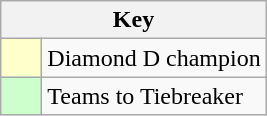<table class="wikitable" style="text-align: center;">
<tr>
<th colspan=2>Key</th>
</tr>
<tr>
<td style="background:#ffffcc; width:20px;"></td>
<td align=left>Diamond D champion</td>
</tr>
<tr>
<td style="background:#ccffcc; width:20px;"></td>
<td align=left>Teams to Tiebreaker</td>
</tr>
</table>
